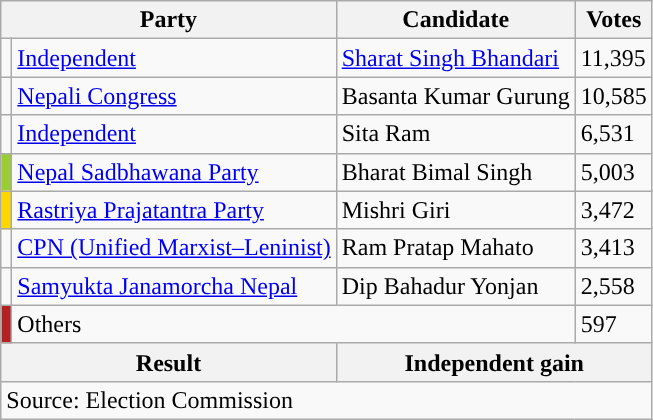<table class="wikitable">
<tr>
<th colspan="2">Party</th>
<th>Candidate</th>
<th>Votes</th>
</tr>
<tr>
<td style="background-color:"></td>
<td><a href='#'>Independent</a></td>
<td><a href='#'>Sharat Singh Bhandari</a></td>
<td>11,395</td>
</tr>
<tr>
<td style="background-color:"></td>
<td><a href='#'>Nepali Congress</a></td>
<td>Basanta Kumar Gurung</td>
<td>10,585</td>
</tr>
<tr>
<td style="background-color:"></td>
<td><a href='#'>Independent</a></td>
<td>Sita Ram</td>
<td>6,531</td>
</tr>
<tr>
<td style="background-color:yellowgreen"></td>
<td><a href='#'>Nepal Sadbhawana Party</a></td>
<td>Bharat Bimal Singh</td>
<td>5,003</td>
</tr>
<tr>
<td style="background-color:gold"></td>
<td><a href='#'>Rastriya Prajatantra Party</a></td>
<td>Mishri Giri</td>
<td>3,472</td>
</tr>
<tr>
<td style="background-color:"></td>
<td><a href='#'>CPN (Unified Marxist–Leninist)</a></td>
<td>Ram Pratap Mahato</td>
<td>3,413</td>
</tr>
<tr>
<td></td>
<td><a href='#'>Samyukta Janamorcha Nepal</a></td>
<td>Dip Bahadur Yonjan</td>
<td>2,558</td>
</tr>
<tr>
<td style="background-color:firebrick"></td>
<td colspan="2">Others</td>
<td>597</td>
</tr>
<tr>
<th colspan="2">Result</th>
<th colspan="2">Independent gain</th>
</tr>
<tr>
<td colspan="4">Source: Election Commission</td>
</tr>
</table>
